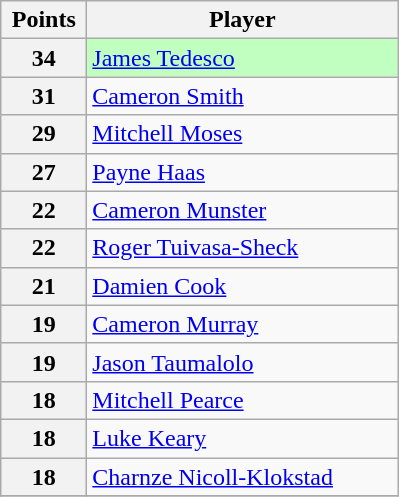<table class="wikitable" style="text-align:left;">
<tr>
<th width=50>Points</th>
<th width=200>Player</th>
</tr>
<tr>
<th>34</th>
<td style="background:#C0FFC0"> <a href='#'>James Tedesco</a></td>
</tr>
<tr>
<th>31</th>
<td> <a href='#'>Cameron Smith</a></td>
</tr>
<tr>
<th>29</th>
<td> <a href='#'>Mitchell Moses</a></td>
</tr>
<tr>
<th>27</th>
<td> <a href='#'>Payne Haas</a></td>
</tr>
<tr>
<th>22</th>
<td> <a href='#'>Cameron Munster</a></td>
</tr>
<tr>
<th>22</th>
<td> <a href='#'>Roger Tuivasa-Sheck</a></td>
</tr>
<tr>
<th>21</th>
<td> <a href='#'>Damien Cook</a></td>
</tr>
<tr>
<th>19</th>
<td> <a href='#'>Cameron Murray</a></td>
</tr>
<tr>
<th>19</th>
<td> <a href='#'>Jason Taumalolo</a></td>
</tr>
<tr>
<th>18</th>
<td> <a href='#'>Mitchell Pearce</a></td>
</tr>
<tr>
<th>18</th>
<td> <a href='#'>Luke Keary</a></td>
</tr>
<tr>
<th>18</th>
<td> <a href='#'>Charnze Nicoll-Klokstad</a></td>
</tr>
<tr>
</tr>
</table>
